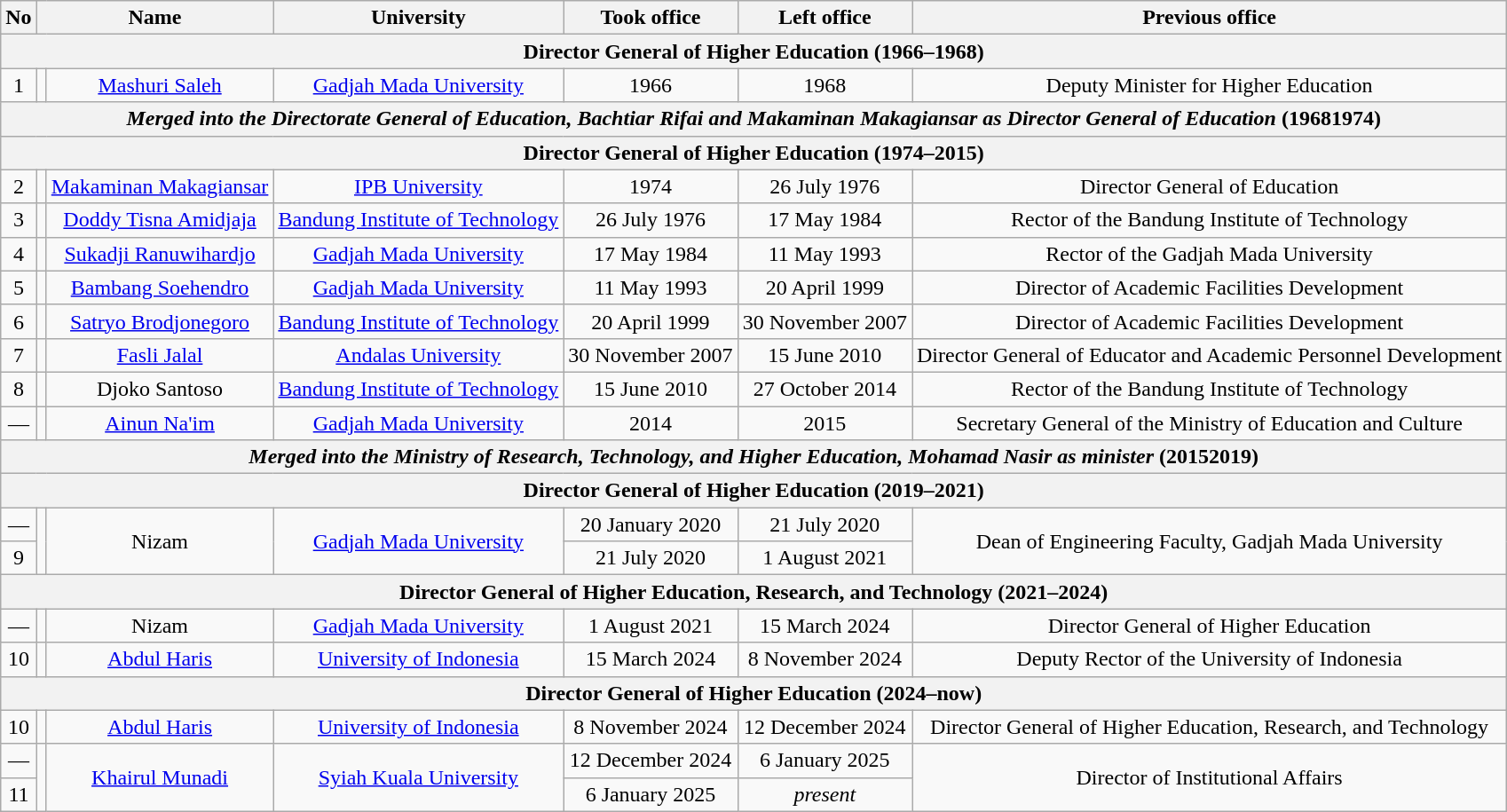<table class="wikitable" style="text-align:center">
<tr>
<th>No</th>
<th colspan="2">Name</th>
<th>University</th>
<th>Took office</th>
<th>Left office</th>
<th>Previous office</th>
</tr>
<tr>
<th colspan="7"><strong>Director General of Higher Education (1966–1968)</strong></th>
</tr>
<tr>
<td>1</td>
<td></td>
<td><a href='#'>Mashuri Saleh</a></td>
<td><a href='#'>Gadjah Mada University</a></td>
<td>1966</td>
<td>1968</td>
<td>Deputy Minister for Higher Education</td>
</tr>
<tr>
<th colspan="7"><em>Merged into the Directorate General of Education, Bachtiar Rifai and Makaminan Makagiansar as Director General of Education</em> (19681974)</th>
</tr>
<tr>
<th colspan="7">Director General of Higher Education (1974–2015)</th>
</tr>
<tr>
<td>2</td>
<td></td>
<td><a href='#'>Makaminan Makagiansar</a></td>
<td><a href='#'>IPB University</a></td>
<td>1974</td>
<td>26 July 1976</td>
<td>Director General of Education</td>
</tr>
<tr>
<td>3</td>
<td></td>
<td><a href='#'>Doddy Tisna Amidjaja</a></td>
<td><a href='#'>Bandung Institute of Technology</a></td>
<td>26 July 1976</td>
<td>17 May 1984</td>
<td>Rector of the Bandung Institute of Technology</td>
</tr>
<tr>
<td>4</td>
<td></td>
<td><a href='#'>Sukadji Ranuwihardjo</a></td>
<td><a href='#'>Gadjah Mada University</a></td>
<td>17 May 1984</td>
<td>11 May 1993</td>
<td>Rector of the Gadjah Mada University</td>
</tr>
<tr>
<td>5</td>
<td></td>
<td><a href='#'>Bambang Soehendro</a></td>
<td><a href='#'>Gadjah Mada University</a></td>
<td>11 May 1993</td>
<td>20 April 1999</td>
<td>Director of Academic Facilities Development</td>
</tr>
<tr>
<td>6</td>
<td></td>
<td><a href='#'>Satryo Brodjonegoro</a></td>
<td><a href='#'>Bandung Institute of Technology</a></td>
<td>20 April 1999</td>
<td>30 November 2007</td>
<td>Director of Academic Facilities Development</td>
</tr>
<tr>
<td>7</td>
<td></td>
<td><a href='#'>Fasli Jalal</a></td>
<td><a href='#'>Andalas University</a></td>
<td>30 November 2007</td>
<td>15 June 2010</td>
<td>Director General of Educator and Academic Personnel Development</td>
</tr>
<tr>
<td>8</td>
<td></td>
<td>Djoko Santoso</td>
<td><a href='#'>Bandung Institute of Technology</a></td>
<td>15 June 2010</td>
<td>27 October 2014</td>
<td>Rector of the Bandung Institute of Technology</td>
</tr>
<tr>
<td>—</td>
<td></td>
<td><a href='#'>Ainun Na'im</a></td>
<td><a href='#'>Gadjah Mada University</a></td>
<td>2014</td>
<td>2015</td>
<td>Secretary General of the Ministry of Education and Culture</td>
</tr>
<tr>
<th colspan="7"><em>Merged into the Ministry of Research, Technology, and Higher Education, Mohamad Nasir as minister</em> (20152019)</th>
</tr>
<tr>
<th colspan="7">Director General of Higher Education (2019–2021)</th>
</tr>
<tr>
<td>—</td>
<td rowspan="2"></td>
<td rowspan="2">Nizam</td>
<td rowspan="2"><a href='#'>Gadjah Mada University</a></td>
<td>20 January 2020</td>
<td>21 July 2020</td>
<td rowspan="2">Dean of Engineering Faculty, Gadjah Mada University</td>
</tr>
<tr>
<td>9</td>
<td>21 July 2020</td>
<td>1 August 2021</td>
</tr>
<tr>
<th colspan="7"><strong>Director General of Higher Education, Research, and Technology (2021–2024)</strong></th>
</tr>
<tr>
<td>—</td>
<td></td>
<td>Nizam</td>
<td><a href='#'>Gadjah Mada University</a></td>
<td>1 August 2021</td>
<td>15 March 2024</td>
<td>Director General of Higher Education</td>
</tr>
<tr>
<td>10</td>
<td></td>
<td><a href='#'>Abdul Haris</a></td>
<td><a href='#'>University of Indonesia</a></td>
<td>15 March 2024</td>
<td>8 November 2024</td>
<td>Deputy Rector of the University of Indonesia</td>
</tr>
<tr>
<th colspan="7">Director General of Higher Education (2024–now)</th>
</tr>
<tr>
<td>10</td>
<td></td>
<td><a href='#'>Abdul Haris</a></td>
<td><a href='#'>University of Indonesia</a></td>
<td>8 November 2024</td>
<td>12 December 2024</td>
<td>Director General of Higher Education, Research, and Technology</td>
</tr>
<tr>
<td>—</td>
<td rowspan="2"></td>
<td rowspan="2"><a href='#'>Khairul Munadi</a></td>
<td rowspan="2"><a href='#'>Syiah Kuala University</a></td>
<td>12 December 2024</td>
<td>6 January 2025</td>
<td rowspan="2">Director of Institutional Affairs</td>
</tr>
<tr>
<td>11</td>
<td>6 January 2025</td>
<td><em>present</em></td>
</tr>
</table>
